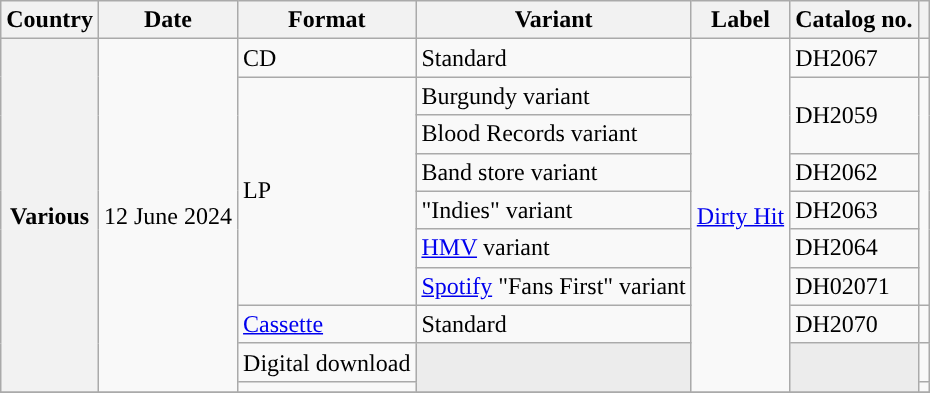<table class="wikitable plainrowheaders">
<tr>
<th scope="col">Country</th>
<th scope="col">Date</th>
<th scope="col">Format</th>
<th scope="col">Variant</th>
<th scope="col">Label</th>
<th scope="col">Catalog no.</th>
<th scope="col"></th>
</tr>
<tr>
<th scope="row" rowspan="10">Various</th>
<td rowspan="10">12 June 2024</td>
<td>CD</td>
<td>Standard</td>
<td rowspan="10"><a href='#'>Dirty Hit</a></td>
<td>DH2067</td>
<td rowspan="1"></td>
</tr>
<tr>
<td rowspan="6">LP</td>
<td>Burgundy variant</td>
<td rowspan="2">DH2059</td>
<td rowspan="6"></td>
</tr>
<tr>
<td>Blood Records variant</td>
</tr>
<tr>
<td>Band store variant</td>
<td>DH2062</td>
</tr>
<tr>
<td>"Indies" variant</td>
<td>DH2063</td>
</tr>
<tr>
<td><a href='#'>HMV</a> variant</td>
<td>DH2064</td>
</tr>
<tr>
<td><a href='#'>Spotify</a> "Fans First" variant</td>
<td>DH02071</td>
</tr>
<tr>
<td><a href='#'>Cassette</a></td>
<td>Standard</td>
<td>DH2070</td>
<td rowspan="1"></td>
</tr>
<tr>
<td>Digital download</td>
<td rowspan="2" style="background: #ececec"></td>
<td rowspan="2" style="background: #ececec"></td>
<td></td>
</tr>
<tr>
<td rowspan="1"></td>
<td></td>
</tr>
<tr>
</tr>
</table>
